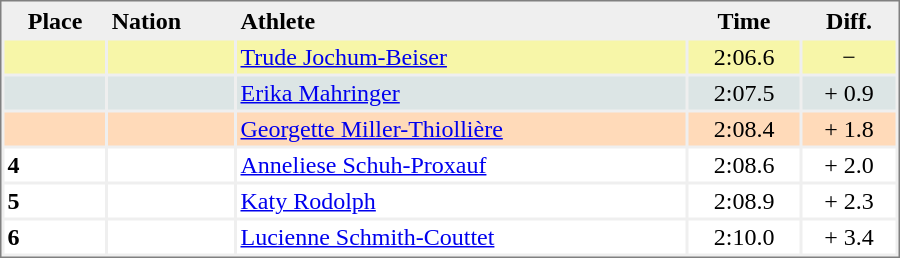<table style="border-style:solid; border-width:1px; border-color:#808080; background-color:#EFEFEF;" cellspacing="2" cellpadding="2" width="600">
<tr bgcolor="#EFEFEF">
<th>Place</th>
<th align="left">Nation</th>
<th align="left">Athlete</th>
<th>Time</th>
<th>Diff.</th>
</tr>
<tr align="left" valign="top" bgcolor="#F7F6A8">
<th></th>
<td></td>
<td align="left"><a href='#'>Trude Jochum-Beiser</a></td>
<td align="center">2:06.6</td>
<td align="center">−</td>
</tr>
<tr align="left" valign="top" bgcolor="#DCE5E5">
<th></th>
<td></td>
<td align="left"><a href='#'>Erika Mahringer</a></td>
<td align="center">2:07.5</td>
<td align="center">+ 0.9</td>
</tr>
<tr align="left" valign="top" bgcolor="#FFDAB9">
<th></th>
<td></td>
<td align="left"><a href='#'>Georgette Miller-Thiollière</a></td>
<td align="center">2:08.4</td>
<td align="center">+ 1.8</td>
</tr>
<tr align="left" valign="top" bgcolor="#FFFFFF">
<th>4</th>
<td></td>
<td align="left"><a href='#'>Anneliese Schuh-Proxauf</a></td>
<td align="center">2:08.6</td>
<td align="center">+ 2.0</td>
</tr>
<tr align="left" valign="top" bgcolor="#FFFFFF">
<th>5</th>
<td></td>
<td align="left"><a href='#'>Katy Rodolph</a></td>
<td align="center">2:08.9</td>
<td align="center">+ 2.3</td>
</tr>
<tr align="left" valign="top" bgcolor="#FFFFFF">
<th>6</th>
<td></td>
<td align="left"><a href='#'>Lucienne Schmith-Couttet</a></td>
<td align="center">2:10.0</td>
<td align="center">+ 3.4</td>
</tr>
</table>
